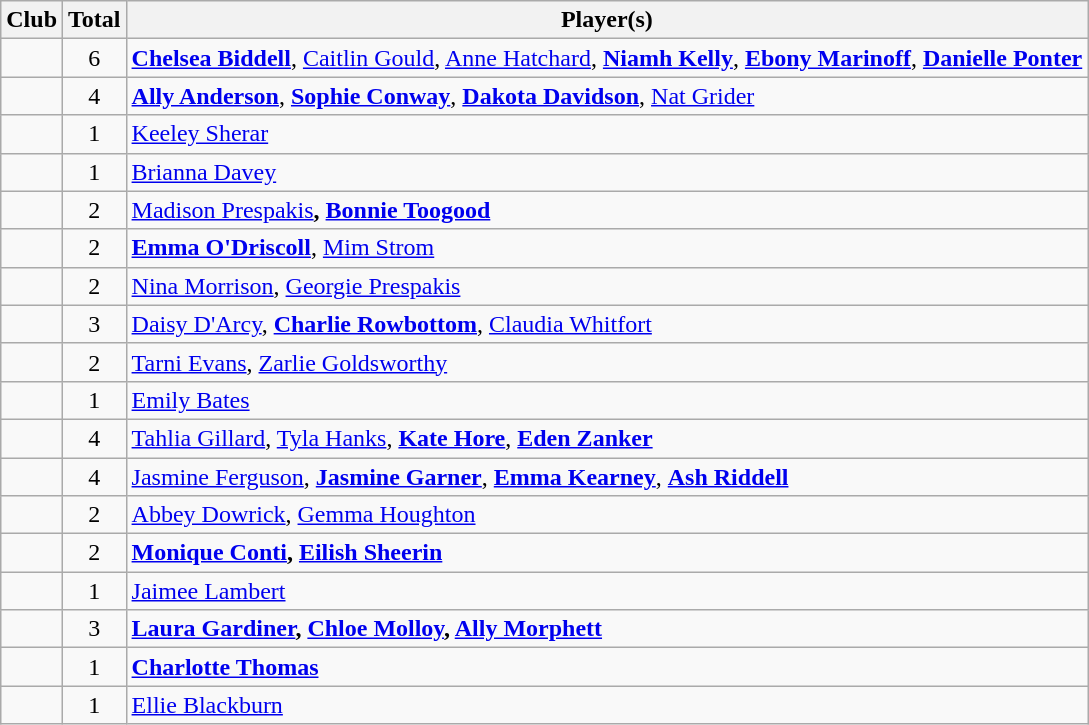<table class="wikitable sortable">
<tr>
<th>Club</th>
<th>Total</th>
<th class="unsortable">Player(s)</th>
</tr>
<tr>
<td></td>
<td align="center">6</td>
<td><strong><a href='#'>Chelsea Biddell</a></strong>, <a href='#'>Caitlin Gould</a>, <a href='#'>Anne Hatchard</a>, <strong><a href='#'>Niamh Kelly</a></strong>, <strong><a href='#'>Ebony Marinoff</a></strong>, <strong><a href='#'>Danielle Ponter</a></strong></td>
</tr>
<tr>
<td></td>
<td align="center">4</td>
<td><strong><a href='#'>Ally Anderson</a></strong>, <strong><a href='#'>Sophie Conway</a></strong>, <strong><a href='#'>Dakota Davidson</a></strong>, <a href='#'>Nat Grider</a></td>
</tr>
<tr>
<td></td>
<td align="center">1</td>
<td><a href='#'>Keeley Sherar</a></td>
</tr>
<tr>
<td></td>
<td align="center">1</td>
<td><a href='#'>Brianna Davey</a></td>
</tr>
<tr>
<td></td>
<td align="center">2</td>
<td><a href='#'>Madison Prespakis</a><strong>, <a href='#'>Bonnie Toogood</a></strong></td>
</tr>
<tr>
<td></td>
<td align="center">2</td>
<td><a href='#'><strong>Emma O'Driscoll</strong></a>, <a href='#'>Mim Strom</a></td>
</tr>
<tr>
<td></td>
<td align="center">2</td>
<td><a href='#'>Nina Morrison</a>, <a href='#'>Georgie Prespakis</a></td>
</tr>
<tr>
<td></td>
<td align="center">3</td>
<td><a href='#'>Daisy D'Arcy</a>, <strong><a href='#'>Charlie Rowbottom</a></strong>, <a href='#'>Claudia Whitfort</a></td>
</tr>
<tr>
<td></td>
<td align="center">2</td>
<td><a href='#'>Tarni Evans</a>, <a href='#'>Zarlie Goldsworthy</a></td>
</tr>
<tr>
<td></td>
<td align="center">1</td>
<td><a href='#'>Emily Bates</a></td>
</tr>
<tr>
<td></td>
<td align="center">4</td>
<td><a href='#'>Tahlia Gillard</a>, <a href='#'>Tyla Hanks</a>, <strong><a href='#'>Kate Hore</a></strong>, <strong><a href='#'>Eden Zanker</a></strong></td>
</tr>
<tr>
<td></td>
<td align="center">4</td>
<td><a href='#'>Jasmine Ferguson</a>, <strong><a href='#'>Jasmine Garner</a></strong>, <a href='#'><strong>Emma Kearney</strong></a>, <strong><a href='#'>Ash Riddell</a></strong></td>
</tr>
<tr>
<td></td>
<td align="center">2</td>
<td><a href='#'>Abbey Dowrick</a>, <a href='#'>Gemma Houghton</a></td>
</tr>
<tr>
<td></td>
<td align="center">2</td>
<td><strong><a href='#'>Monique Conti</a>, <a href='#'>Eilish Sheerin</a></strong></td>
</tr>
<tr>
<td></td>
<td align="center">1</td>
<td><a href='#'>Jaimee Lambert</a></td>
</tr>
<tr>
<td></td>
<td align="center">3</td>
<td><strong><a href='#'>Laura Gardiner</a>, <a href='#'>Chloe Molloy</a>, <a href='#'>Ally Morphett</a></strong></td>
</tr>
<tr>
<td></td>
<td align="center">1</td>
<td><a href='#'><strong>Charlotte Thomas</strong></a></td>
</tr>
<tr>
<td></td>
<td align="center">1</td>
<td><a href='#'>Ellie Blackburn</a></td>
</tr>
</table>
